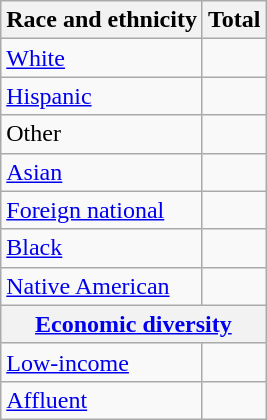<table class="wikitable floatright sortable collapsible"; text-align:right; font-size:80%;">
<tr>
<th>Race and ethnicity</th>
<th colspan="2" data-sort-type=number>Total</th>
</tr>
<tr>
<td><a href='#'>White</a></td>
<td align=right></td>
</tr>
<tr>
<td><a href='#'>Hispanic</a></td>
<td align=right></td>
</tr>
<tr>
<td>Other</td>
<td align=right></td>
</tr>
<tr>
<td><a href='#'>Asian</a></td>
<td align=right></td>
</tr>
<tr>
<td><a href='#'>Foreign national</a></td>
<td align=right></td>
</tr>
<tr>
<td><a href='#'>Black</a></td>
<td align=right></td>
</tr>
<tr>
<td><a href='#'>Native American</a></td>
<td align=right></td>
</tr>
<tr>
<th colspan="4" data-sort-type=number><a href='#'>Economic diversity</a></th>
</tr>
<tr>
<td><a href='#'>Low-income</a></td>
<td align=right></td>
</tr>
<tr>
<td><a href='#'>Affluent</a></td>
<td align=right></td>
</tr>
</table>
